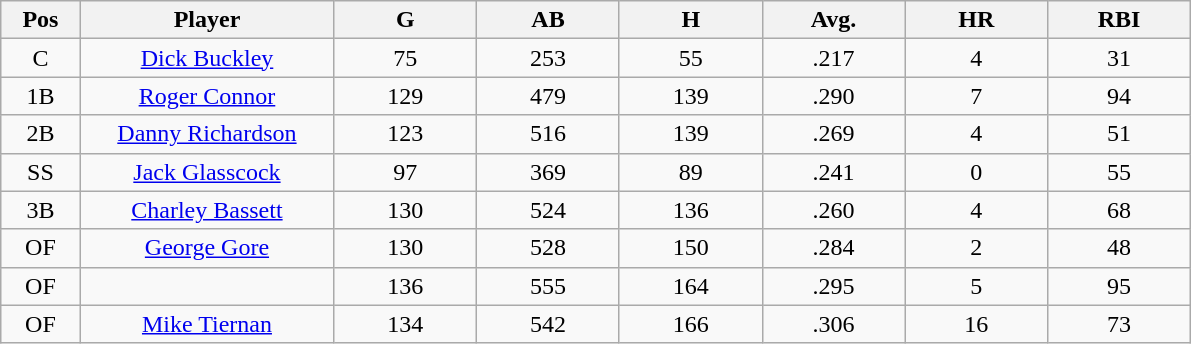<table class="wikitable sortable">
<tr>
<th bgcolor="#DDDDFF" width="5%">Pos</th>
<th bgcolor="#DDDDFF" width="16%">Player</th>
<th bgcolor="#DDDDFF" width="9%">G</th>
<th bgcolor="#DDDDFF" width="9%">AB</th>
<th bgcolor="#DDDDFF" width="9%">H</th>
<th bgcolor="#DDDDFF" width="9%">Avg.</th>
<th bgcolor="#DDDDFF" width="9%">HR</th>
<th bgcolor="#DDDDFF" width="9%">RBI</th>
</tr>
<tr align="center">
<td>C</td>
<td><a href='#'>Dick Buckley</a></td>
<td>75</td>
<td>253</td>
<td>55</td>
<td>.217</td>
<td>4</td>
<td>31</td>
</tr>
<tr align="center">
<td>1B</td>
<td><a href='#'>Roger Connor</a></td>
<td>129</td>
<td>479</td>
<td>139</td>
<td>.290</td>
<td>7</td>
<td>94</td>
</tr>
<tr align="center">
<td>2B</td>
<td><a href='#'>Danny Richardson</a></td>
<td>123</td>
<td>516</td>
<td>139</td>
<td>.269</td>
<td>4</td>
<td>51</td>
</tr>
<tr align="center">
<td>SS</td>
<td><a href='#'>Jack Glasscock</a></td>
<td>97</td>
<td>369</td>
<td>89</td>
<td>.241</td>
<td>0</td>
<td>55</td>
</tr>
<tr align="center">
<td>3B</td>
<td><a href='#'>Charley Bassett</a></td>
<td>130</td>
<td>524</td>
<td>136</td>
<td>.260</td>
<td>4</td>
<td>68</td>
</tr>
<tr align="center">
<td>OF</td>
<td><a href='#'>George Gore</a></td>
<td>130</td>
<td>528</td>
<td>150</td>
<td>.284</td>
<td>2</td>
<td>48</td>
</tr>
<tr align="center">
<td>OF</td>
<td></td>
<td>136</td>
<td>555</td>
<td>164</td>
<td>.295</td>
<td>5</td>
<td>95</td>
</tr>
<tr align="center">
<td>OF</td>
<td><a href='#'>Mike Tiernan</a></td>
<td>134</td>
<td>542</td>
<td>166</td>
<td>.306</td>
<td>16</td>
<td>73</td>
</tr>
</table>
